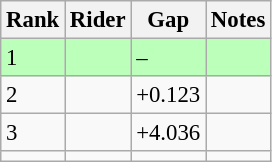<table class="wikitable" style="font-size:95%" style="text-align:center; width:35em;">
<tr>
<th>Rank</th>
<th>Rider</th>
<th>Gap</th>
<th>Notes</th>
</tr>
<tr bgcolor=bbffbb>
<td>1</td>
<td align=left></td>
<td>–</td>
<td></td>
</tr>
<tr>
<td>2</td>
<td align=left></td>
<td>+0.123</td>
<td></td>
</tr>
<tr>
<td>3</td>
<td align=left></td>
<td>+4.036</td>
<td></td>
</tr>
<tr>
<td></td>
<td align=left></td>
<td></td>
<td></td>
</tr>
</table>
